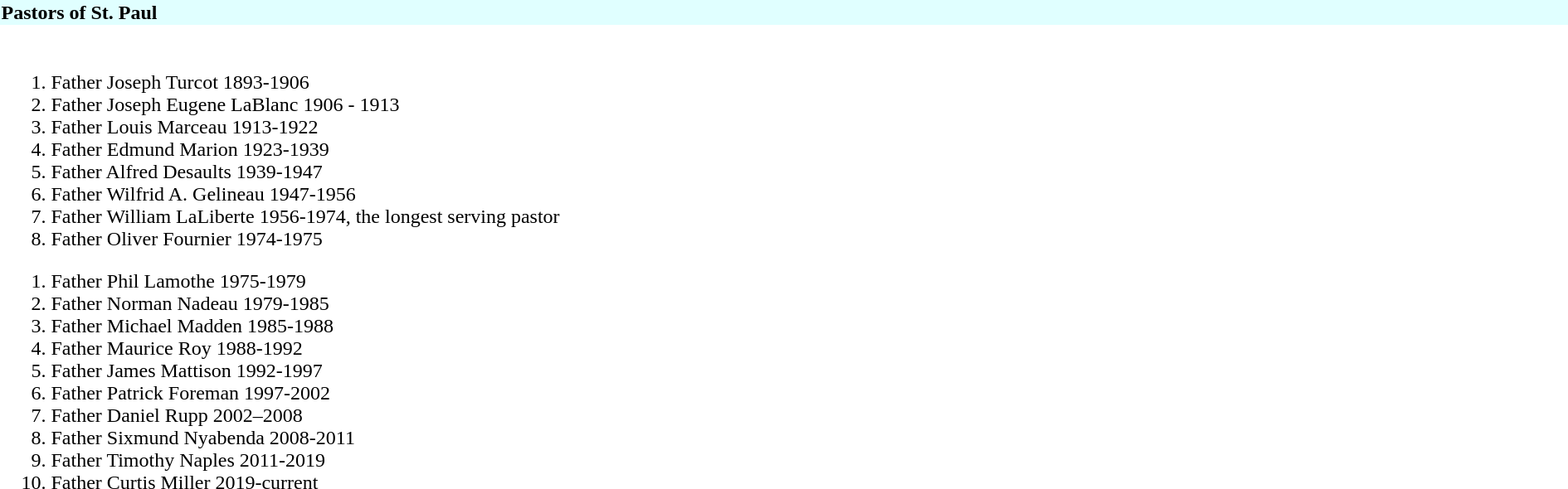<table class="Wikitable collapsible collapsed" width="100%" height="70px" style="text-align: left; border: 0px; margin-top: 0.2em;">
<tr>
<th style="background-color: #E0FFFF;">Pastors of St. Paul</th>
</tr>
<tr>
<td><br>
<ol><li>Father Joseph Turcot 1893-1906</li><li>Father Joseph Eugene LaBlanc 1906 - 1913</li><li>Father Louis Marceau 1913-1922</li><li>Father Edmund Marion 1923-1939</li><li>Father Alfred Desaults 1939-1947</li><li>Father Wilfrid A. Gelineau 1947-1956</li><li>Father William LaLiberte 1956-1974, the longest serving pastor</li><li>Father Oliver Fournier 1974-1975</li></ol><ol><li>Father Phil Lamothe 1975-1979</li><li>Father Norman Nadeau 1979-1985</li><li>Father Michael Madden 1985-1988</li><li>Father Maurice Roy 1988-1992</li><li>Father James Mattison 1992-1997</li><li>Father Patrick Foreman 1997-2002</li><li>Father Daniel Rupp 2002–2008</li><li>Father Sixmund Nyabenda 2008-2011</li><li>Father Timothy Naples 2011-2019</li><li>Father Curtis Miller 2019-current</li></ol></td>
</tr>
</table>
